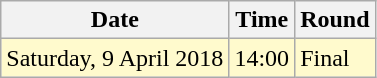<table class="wikitable">
<tr>
<th>Date</th>
<th>Time</th>
<th>Round</th>
</tr>
<tr>
<td style=background:lemonchiffon>Saturday, 9 April 2018</td>
<td style=background:lemonchiffon>14:00</td>
<td style=background:lemonchiffon>Final</td>
</tr>
</table>
